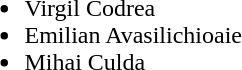<table width=90% align=top>
<tr>
<td><br><ul><li> Virgil Codrea</li><li> Emilian Avasilichioaie</li><li> Mihai Culda</li></ul></td>
</tr>
</table>
